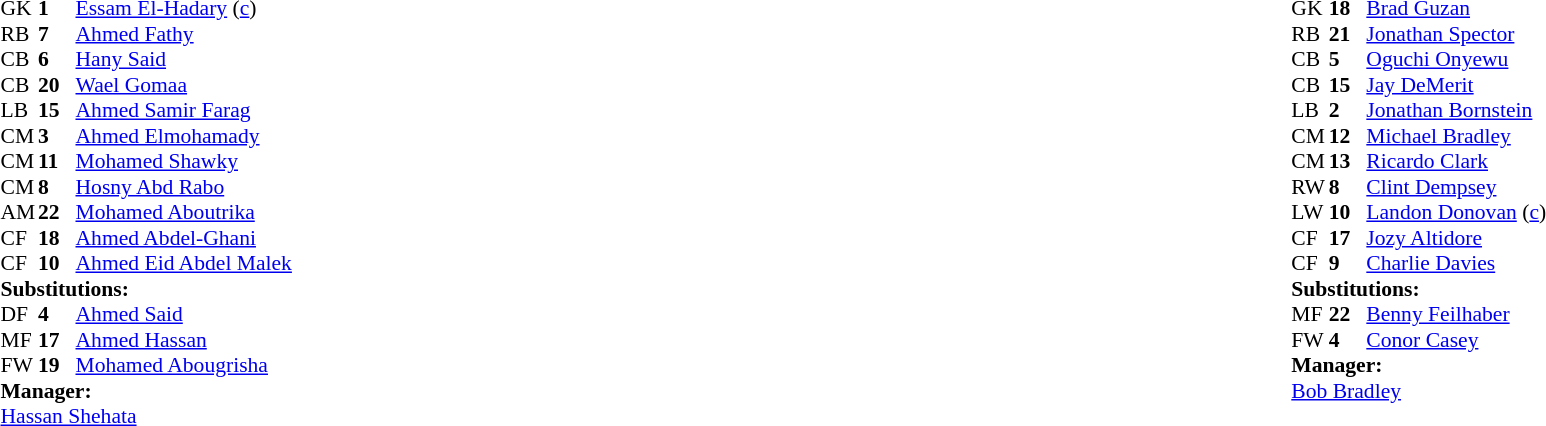<table width="100%">
<tr>
<td valign="top" width="50%"><br><table style="font-size: 90%" cellspacing="0" cellpadding="0">
<tr>
<th width="25"></th>
<th width="25"></th>
</tr>
<tr>
<td>GK</td>
<td><strong>1</strong></td>
<td><a href='#'>Essam El-Hadary</a> (<a href='#'>c</a>)</td>
</tr>
<tr>
<td>RB</td>
<td><strong>7</strong></td>
<td><a href='#'>Ahmed Fathy</a></td>
<td></td>
<td></td>
</tr>
<tr>
<td>CB</td>
<td><strong>6</strong></td>
<td><a href='#'>Hany Said</a></td>
</tr>
<tr>
<td>CB</td>
<td><strong>20</strong></td>
<td><a href='#'>Wael Gomaa</a></td>
</tr>
<tr>
<td>LB</td>
<td><strong>15</strong></td>
<td><a href='#'>Ahmed Samir Farag</a></td>
</tr>
<tr>
<td>CM</td>
<td><strong>3</strong></td>
<td><a href='#'>Ahmed Elmohamady</a></td>
<td></td>
</tr>
<tr>
<td>CM</td>
<td><strong>11</strong></td>
<td><a href='#'>Mohamed Shawky</a></td>
</tr>
<tr>
<td>CM</td>
<td><strong>8</strong></td>
<td><a href='#'>Hosny Abd Rabo</a></td>
</tr>
<tr>
<td>AM</td>
<td><strong>22</strong></td>
<td><a href='#'>Mohamed Aboutrika</a></td>
</tr>
<tr>
<td>CF</td>
<td><strong>18</strong></td>
<td><a href='#'>Ahmed Abdel-Ghani</a></td>
<td></td>
<td></td>
</tr>
<tr>
<td>CF</td>
<td><strong>10</strong></td>
<td><a href='#'>Ahmed Eid Abdel Malek</a></td>
<td></td>
<td></td>
</tr>
<tr>
<td colspan=3><strong>Substitutions:</strong></td>
</tr>
<tr>
<td>DF</td>
<td><strong>4</strong></td>
<td><a href='#'>Ahmed Said</a></td>
<td></td>
<td></td>
</tr>
<tr>
<td>MF</td>
<td><strong>17</strong></td>
<td><a href='#'>Ahmed Hassan</a></td>
<td></td>
<td></td>
</tr>
<tr>
<td>FW</td>
<td><strong>19</strong></td>
<td><a href='#'>Mohamed Abougrisha</a></td>
<td></td>
<td></td>
</tr>
<tr>
<td colspan=3><strong>Manager:</strong></td>
</tr>
<tr>
<td colspan="4"><a href='#'>Hassan Shehata</a></td>
</tr>
</table>
</td>
<td valign="top"></td>
<td valign="top" width="50%"><br><table style="font-size: 90%" cellspacing="0" cellpadding="0" align=center>
<tr>
<th width="25"></th>
<th width="25"></th>
</tr>
<tr>
<td>GK</td>
<td><strong>18</strong></td>
<td><a href='#'>Brad Guzan</a></td>
</tr>
<tr>
<td>RB</td>
<td><strong>21</strong></td>
<td><a href='#'>Jonathan Spector</a></td>
<td></td>
</tr>
<tr>
<td>CB</td>
<td><strong>5</strong></td>
<td><a href='#'>Oguchi Onyewu</a></td>
</tr>
<tr>
<td>CB</td>
<td><strong>15</strong></td>
<td><a href='#'>Jay DeMerit</a></td>
</tr>
<tr>
<td>LB</td>
<td><strong>2</strong></td>
<td><a href='#'>Jonathan Bornstein</a></td>
</tr>
<tr>
<td>CM</td>
<td><strong>12</strong></td>
<td><a href='#'>Michael Bradley</a></td>
<td></td>
</tr>
<tr>
<td>CM</td>
<td><strong>13</strong></td>
<td><a href='#'>Ricardo Clark</a></td>
</tr>
<tr>
<td>RW</td>
<td><strong>8</strong></td>
<td><a href='#'>Clint Dempsey</a></td>
</tr>
<tr>
<td>LW</td>
<td><strong>10</strong></td>
<td><a href='#'>Landon Donovan</a> (<a href='#'>c</a>)</td>
</tr>
<tr>
<td>CF</td>
<td><strong>17</strong></td>
<td><a href='#'>Jozy Altidore</a></td>
<td></td>
<td></td>
</tr>
<tr>
<td>CF</td>
<td><strong>9</strong></td>
<td><a href='#'>Charlie Davies</a></td>
<td></td>
<td></td>
</tr>
<tr>
<td colspan=3><strong>Substitutions:</strong></td>
</tr>
<tr>
<td>MF</td>
<td><strong>22</strong></td>
<td><a href='#'>Benny Feilhaber</a></td>
<td></td>
<td></td>
</tr>
<tr>
<td>FW</td>
<td><strong>4</strong></td>
<td><a href='#'>Conor Casey</a></td>
<td></td>
<td></td>
</tr>
<tr>
<td colspan=3><strong>Manager:</strong></td>
</tr>
<tr>
<td colspan="4"><a href='#'>Bob Bradley</a></td>
</tr>
</table>
</td>
</tr>
</table>
